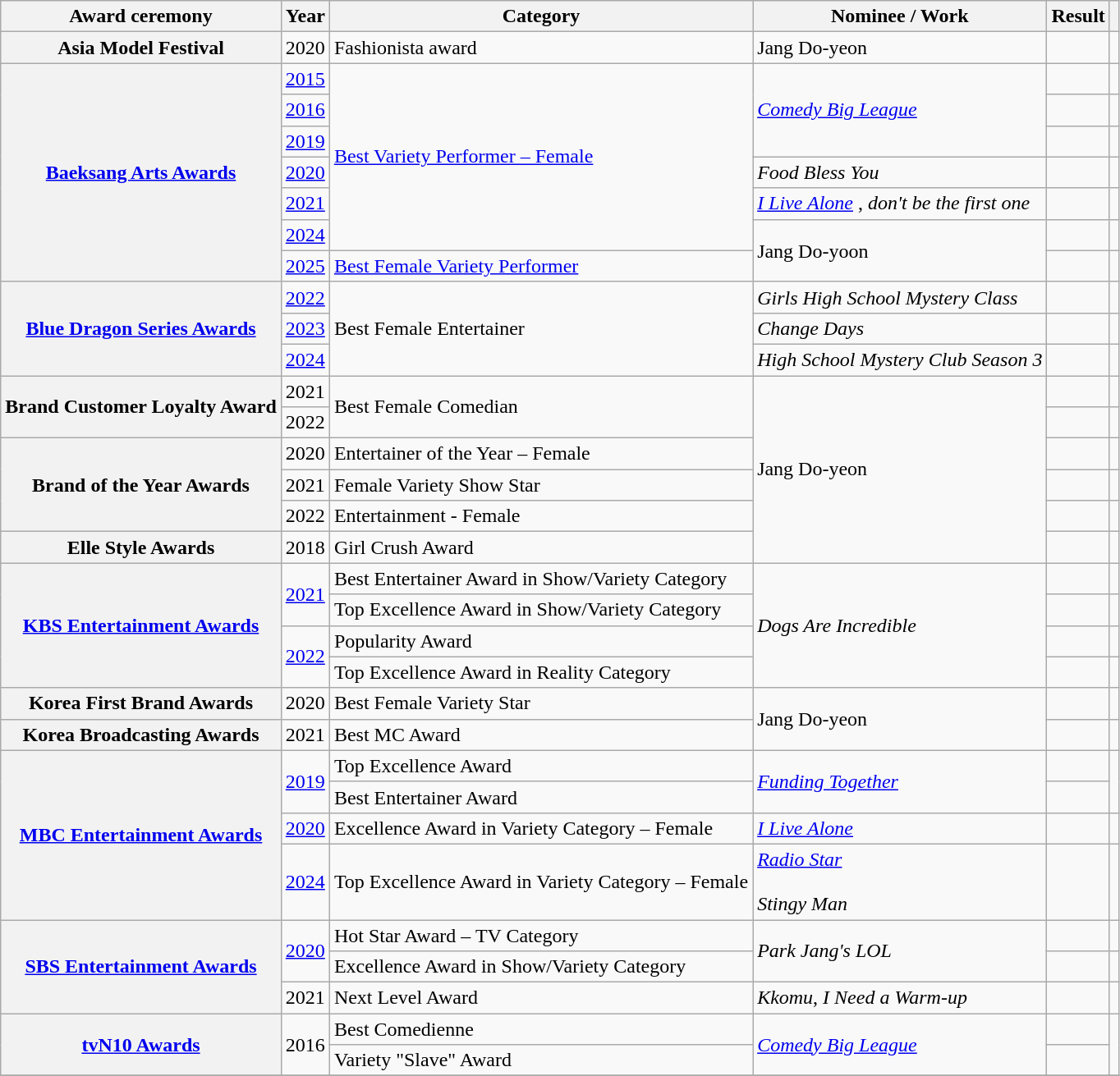<table class="wikitable plainrowheaders sortable">
<tr>
<th scope="col">Award ceremony</th>
<th scope="col">Year</th>
<th scope="col">Category</th>
<th scope="col">Nominee / Work</th>
<th scope="col">Result</th>
<th scope="col" class="unsortable"></th>
</tr>
<tr>
<th scope="row">Asia Model Festival</th>
<td style="text-align:center">2020</td>
<td>Fashionista award</td>
<td>Jang Do-yeon</td>
<td></td>
<td style="text-align:center"></td>
</tr>
<tr>
<th scope="row" rowspan="7"><a href='#'>Baeksang Arts Awards</a></th>
<td style="text-align:center"><a href='#'>2015</a></td>
<td rowspan="6"><a href='#'>Best Variety Performer – Female</a></td>
<td rowspan="3"><em><a href='#'>Comedy Big League</a></em></td>
<td></td>
<td></td>
</tr>
<tr>
<td style="text-align:center"><a href='#'>2016</a></td>
<td></td>
<td></td>
</tr>
<tr>
<td style="text-align:center"><a href='#'>2019</a></td>
<td></td>
<td></td>
</tr>
<tr>
<td style="text-align:center"><a href='#'>2020</a></td>
<td><em>Food Bless You</em></td>
<td></td>
<td style="text-align:center"></td>
</tr>
<tr>
<td style="text-align:center"><a href='#'>2021</a></td>
<td><em><a href='#'>I Live Alone</a></em> , <em>don't be the first one</em></td>
<td></td>
<td style="text-align:center"></td>
</tr>
<tr>
<td style="text-align:center"><a href='#'>2024</a></td>
<td rowspan="2">Jang Do-yoon</td>
<td></td>
<td style="text-align:center"></td>
</tr>
<tr>
<td style="text-align:center"><a href='#'>2025</a></td>
<td><a href='#'>Best Female Variety Performer</a></td>
<td></td>
<td style="text-align:center"></td>
</tr>
<tr>
<th scope="row" rowspan="3"><a href='#'>Blue Dragon Series Awards</a></th>
<td style="text-align:center"><a href='#'>2022</a></td>
<td rowspan="3">Best Female Entertainer</td>
<td><em>Girls High School Mystery Class</em></td>
<td></td>
<td style="text-align:center"></td>
</tr>
<tr>
<td style="text-align:center"><a href='#'>2023</a></td>
<td><em>Change Days</em></td>
<td></td>
<td style="text-align:center" rowspan="1"></td>
</tr>
<tr>
<td style="text-align:center"><a href='#'>2024</a></td>
<td><em>High School Mystery Club Season 3</em></td>
<td></td>
<td style="text-align:center"></td>
</tr>
<tr>
<th scope="row" rowspan="2">Brand Customer Loyalty Award</th>
<td style="text-align:center">2021</td>
<td rowspan="2">Best Female Comedian</td>
<td rowspan="6">Jang Do-yeon</td>
<td></td>
<td style="text-align:center"></td>
</tr>
<tr>
<td style="text-align:center">2022</td>
<td></td>
<td style="text-align:center"></td>
</tr>
<tr>
<th scope="row"  rowspan="3">Brand of the Year Awards</th>
<td style="text-align:center">2020</td>
<td>Entertainer of the Year – Female</td>
<td></td>
<td style="text-align:center"></td>
</tr>
<tr>
<td style="text-align:center">2021</td>
<td>Female Variety Show Star</td>
<td></td>
<td style="text-align:center"></td>
</tr>
<tr>
<td style="text-align:center">2022</td>
<td>Entertainment - Female</td>
<td></td>
<td style="text-align:center"></td>
</tr>
<tr>
<th scope="row">Elle Style Awards</th>
<td style="text-align:center">2018</td>
<td>Girl Crush Award</td>
<td></td>
<td></td>
</tr>
<tr>
<th scope="row"  rowspan="4"><a href='#'>KBS Entertainment Awards</a></th>
<td style="text-align:center" rowspan=2><a href='#'>2021</a></td>
<td>Best Entertainer Award in Show/Variety Category</td>
<td rowspan="4"><em>Dogs Are Incredible </em></td>
<td></td>
<td style="text-align:center"></td>
</tr>
<tr>
<td>Top Excellence Award in Show/Variety Category</td>
<td></td>
<td style="text-align:center"></td>
</tr>
<tr>
<td style="text-align:center" rowspan=2><a href='#'>2022</a></td>
<td>Popularity Award</td>
<td></td>
<td style="text-align:center"></td>
</tr>
<tr>
<td>Top Excellence Award in Reality Category</td>
<td></td>
<td style="text-align:center"></td>
</tr>
<tr>
<th scope="row">Korea First Brand Awards</th>
<td style="text-align:center">2020</td>
<td>Best Female Variety Star</td>
<td rowspan="2">Jang Do-yeon</td>
<td></td>
<td style="text-align:center"></td>
</tr>
<tr>
<th scope="row">Korea Broadcasting Awards</th>
<td style="text-align:center">2021</td>
<td>Best MC Award</td>
<td></td>
<td style="text-align:center"></td>
</tr>
<tr>
<th scope="row" rowspan="4"><a href='#'>MBC Entertainment Awards</a></th>
<td style="text-align:center" rowspan="2"><a href='#'>2019</a></td>
<td>Top Excellence Award</td>
<td rowspan="2"><em><a href='#'>Funding Together</a></em></td>
<td></td>
<td style="text-align:center" rowspan=2></td>
</tr>
<tr>
<td>Best Entertainer Award</td>
<td></td>
</tr>
<tr>
<td style="text-align:center"><a href='#'>2020</a></td>
<td>Excellence Award in Variety Category – Female</td>
<td><em><a href='#'>I Live Alone</a></em></td>
<td></td>
<td style="text-align:center"></td>
</tr>
<tr>
<td style="text-align:center"><a href='#'>2024</a></td>
<td>Top Excellence Award in Variety Category – Female</td>
<td><em><a href='#'>Radio Star</a></em><br><em></em><br><em>Stingy Man</em></td>
<td></td>
<td style="text-align:center"></td>
</tr>
<tr>
<th rowspan="3" scope="row"><a href='#'>SBS Entertainment Awards</a></th>
<td style="text-align:center" rowspan="2"><a href='#'>2020</a></td>
<td>Hot Star Award  – TV Category</td>
<td rowspan="2"><em>Park Jang's LOL</em></td>
<td></td>
<td style="text-align:center"></td>
</tr>
<tr>
<td>Excellence Award in Show/Variety Category</td>
<td></td>
<td style="text-align:center"></td>
</tr>
<tr>
<td style="text-align:center">2021</td>
<td>Next Level Award</td>
<td><em>Kkomu</em>, <em>I Need a Warm-up</em></td>
<td></td>
<td style="text-align:center"></td>
</tr>
<tr>
<th scope="row" rowspan="2"><a href='#'>tvN10 Awards</a></th>
<td style="text-align:center" rowspan="2">2016</td>
<td>Best Comedienne</td>
<td rowspan="2"><em><a href='#'>Comedy Big League</a></em></td>
<td></td>
<td style="text-align:center" rowspan="2"></td>
</tr>
<tr>
<td>Variety "Slave" Award</td>
<td></td>
</tr>
<tr>
</tr>
</table>
